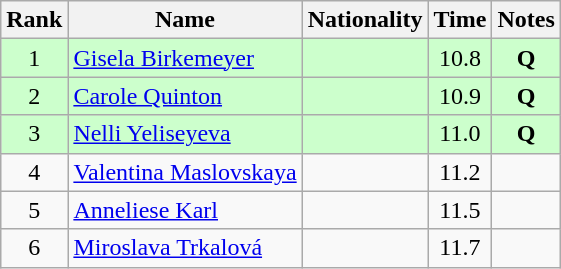<table class="wikitable sortable" style="text-align:center">
<tr>
<th>Rank</th>
<th>Name</th>
<th>Nationality</th>
<th>Time</th>
<th>Notes</th>
</tr>
<tr bgcolor=ccffcc>
<td>1</td>
<td align=left><a href='#'>Gisela Birkemeyer</a></td>
<td align=left></td>
<td>10.8</td>
<td><strong>Q</strong></td>
</tr>
<tr bgcolor=ccffcc>
<td>2</td>
<td align=left><a href='#'>Carole Quinton</a></td>
<td align=left></td>
<td>10.9</td>
<td><strong>Q</strong></td>
</tr>
<tr bgcolor=ccffcc>
<td>3</td>
<td align=left><a href='#'>Nelli Yeliseyeva</a></td>
<td align=left></td>
<td>11.0</td>
<td><strong>Q</strong></td>
</tr>
<tr>
<td>4</td>
<td align=left><a href='#'>Valentina Maslovskaya</a></td>
<td align=left></td>
<td>11.2</td>
<td></td>
</tr>
<tr>
<td>5</td>
<td align=left><a href='#'>Anneliese Karl</a></td>
<td align=left></td>
<td>11.5</td>
<td></td>
</tr>
<tr>
<td>6</td>
<td align=left><a href='#'>Miroslava Trkalová</a></td>
<td align=left></td>
<td>11.7</td>
<td></td>
</tr>
</table>
